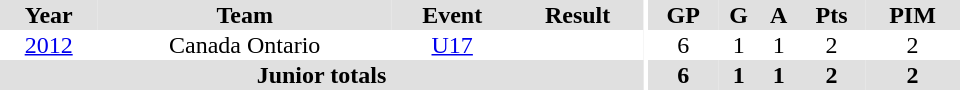<table border="0" cellpadding="1" cellspacing="0" ID="Table3" style="text-align:center; width:40em">
<tr ALIGN="center" bgcolor="#e0e0e0">
<th>Year</th>
<th>Team</th>
<th>Event</th>
<th>Result</th>
<th rowspan="99" bgcolor="#ffffff"></th>
<th>GP</th>
<th>G</th>
<th>A</th>
<th>Pts</th>
<th>PIM</th>
</tr>
<tr>
<td><a href='#'>2012</a></td>
<td>Canada Ontario</td>
<td><a href='#'>U17</a></td>
<td></td>
<td>6</td>
<td>1</td>
<td>1</td>
<td>2</td>
<td>2</td>
</tr>
<tr bgcolor="#e0e0e0">
<th colspan="4">Junior totals</th>
<th>6</th>
<th>1</th>
<th>1</th>
<th>2</th>
<th>2</th>
</tr>
</table>
